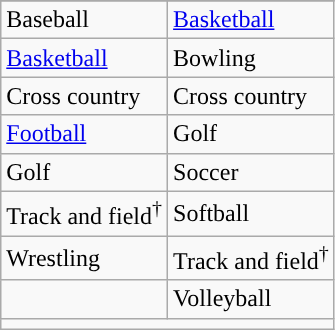<table class="wikitable" style=" ">
<tr>
</tr>
<tr>
<td>Baseball</td>
<td><a href='#'>Basketball</a></td>
</tr>
<tr>
<td><a href='#'>Basketball</a></td>
<td>Bowling</td>
</tr>
<tr>
<td>Cross country</td>
<td>Cross country</td>
</tr>
<tr>
<td><a href='#'>Football</a></td>
<td>Golf</td>
</tr>
<tr>
<td>Golf</td>
<td>Soccer</td>
</tr>
<tr>
<td>Track and field<sup>†</sup></td>
<td>Softball</td>
</tr>
<tr>
<td>Wrestling</td>
<td>Track and field<sup>†</sup></td>
</tr>
<tr>
<td></td>
<td>Volleyball</td>
</tr>
<tr>
<td colspan="2"></td>
</tr>
</table>
